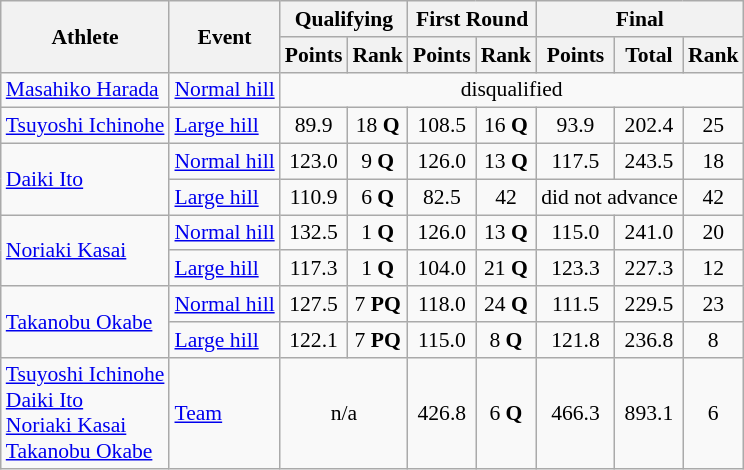<table class="wikitable" style="font-size:90%">
<tr>
<th rowspan="2">Athlete</th>
<th rowspan="2">Event</th>
<th colspan="2">Qualifying</th>
<th colspan="2">First Round</th>
<th colspan="3">Final</th>
</tr>
<tr>
<th>Points</th>
<th>Rank</th>
<th>Points</th>
<th>Rank</th>
<th>Points</th>
<th>Total</th>
<th>Rank</th>
</tr>
<tr>
<td><a href='#'>Masahiko Harada</a></td>
<td><a href='#'>Normal hill</a></td>
<td colspan=7 align="center">disqualified</td>
</tr>
<tr>
<td><a href='#'>Tsuyoshi Ichinohe</a></td>
<td><a href='#'>Large hill</a></td>
<td align="center">89.9</td>
<td align="center">18 <strong>Q</strong></td>
<td align="center">108.5</td>
<td align="center">16 <strong>Q</strong></td>
<td align="center">93.9</td>
<td align="center">202.4</td>
<td align="center">25</td>
</tr>
<tr>
<td rowspan=2><a href='#'>Daiki Ito</a></td>
<td><a href='#'>Normal hill</a></td>
<td align="center">123.0</td>
<td align="center">9 <strong>Q</strong></td>
<td align="center">126.0</td>
<td align="center">13 <strong>Q</strong></td>
<td align="center">117.5</td>
<td align="center">243.5</td>
<td align="center">18</td>
</tr>
<tr>
<td><a href='#'>Large hill</a></td>
<td align="center">110.9</td>
<td align="center">6 <strong>Q</strong></td>
<td align="center">82.5</td>
<td align="center">42</td>
<td colspan=2 align="center">did not advance</td>
<td align="center">42</td>
</tr>
<tr>
<td rowspan=2><a href='#'>Noriaki Kasai</a></td>
<td><a href='#'>Normal hill</a></td>
<td align="center">132.5</td>
<td align="center">1 <strong>Q</strong></td>
<td align="center">126.0</td>
<td align="center">13 <strong>Q</strong></td>
<td align="center">115.0</td>
<td align="center">241.0</td>
<td align="center">20</td>
</tr>
<tr>
<td><a href='#'>Large hill</a></td>
<td align="center">117.3</td>
<td align="center">1 <strong>Q</strong></td>
<td align="center">104.0</td>
<td align="center">21 <strong>Q</strong></td>
<td align="center">123.3</td>
<td align="center">227.3</td>
<td align="center">12</td>
</tr>
<tr>
<td rowspan=2><a href='#'>Takanobu Okabe</a></td>
<td><a href='#'>Normal hill</a></td>
<td align="center">127.5</td>
<td align="center">7 <strong>PQ</strong></td>
<td align="center">118.0</td>
<td align="center">24 <strong>Q</strong></td>
<td align="center">111.5</td>
<td align="center">229.5</td>
<td align="center">23</td>
</tr>
<tr>
<td><a href='#'>Large hill</a></td>
<td align="center">122.1</td>
<td align="center">7 <strong>PQ</strong></td>
<td align="center">115.0</td>
<td align="center">8 <strong>Q</strong></td>
<td align="center">121.8</td>
<td align="center">236.8</td>
<td align="center">8</td>
</tr>
<tr>
<td><a href='#'>Tsuyoshi Ichinohe</a><br><a href='#'>Daiki Ito</a><br><a href='#'>Noriaki Kasai</a><br><a href='#'>Takanobu Okabe</a></td>
<td><a href='#'>Team</a></td>
<td colspan=2 align="center">n/a</td>
<td align="center">426.8</td>
<td align="center">6 <strong>Q</strong></td>
<td align="center">466.3</td>
<td align="center">893.1</td>
<td align="center">6</td>
</tr>
</table>
